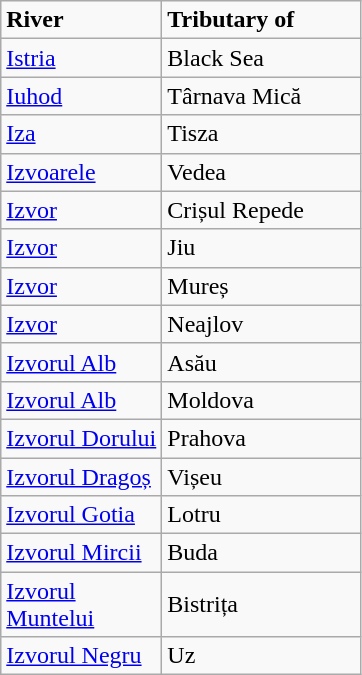<table class="wikitable">
<tr>
<td width="100pt"><strong>River</strong></td>
<td width="125pt"><strong>Tributary of</strong></td>
</tr>
<tr>
<td><a href='#'>Istria</a></td>
<td>Black Sea</td>
</tr>
<tr>
<td><a href='#'>Iuhod</a></td>
<td>Târnava Mică</td>
</tr>
<tr>
<td><a href='#'>Iza</a></td>
<td>Tisza</td>
</tr>
<tr>
<td><a href='#'>Izvoarele</a></td>
<td>Vedea</td>
</tr>
<tr>
<td><a href='#'>Izvor</a></td>
<td>Crișul Repede</td>
</tr>
<tr>
<td><a href='#'>Izvor</a></td>
<td>Jiu</td>
</tr>
<tr>
<td><a href='#'>Izvor</a></td>
<td>Mureș</td>
</tr>
<tr>
<td><a href='#'>Izvor</a></td>
<td>Neajlov</td>
</tr>
<tr>
<td><a href='#'>Izvorul Alb</a></td>
<td>Asău</td>
</tr>
<tr>
<td><a href='#'>Izvorul Alb</a></td>
<td>Moldova</td>
</tr>
<tr>
<td><a href='#'>Izvorul Dorului</a></td>
<td>Prahova</td>
</tr>
<tr>
<td><a href='#'>Izvorul Dragoș</a></td>
<td>Vișeu</td>
</tr>
<tr>
<td><a href='#'>Izvorul Gotia</a></td>
<td>Lotru</td>
</tr>
<tr>
<td><a href='#'>Izvorul Mircii</a></td>
<td>Buda</td>
</tr>
<tr>
<td><a href='#'>Izvorul Muntelui</a></td>
<td>Bistrița</td>
</tr>
<tr>
<td><a href='#'>Izvorul Negru</a></td>
<td>Uz</td>
</tr>
</table>
